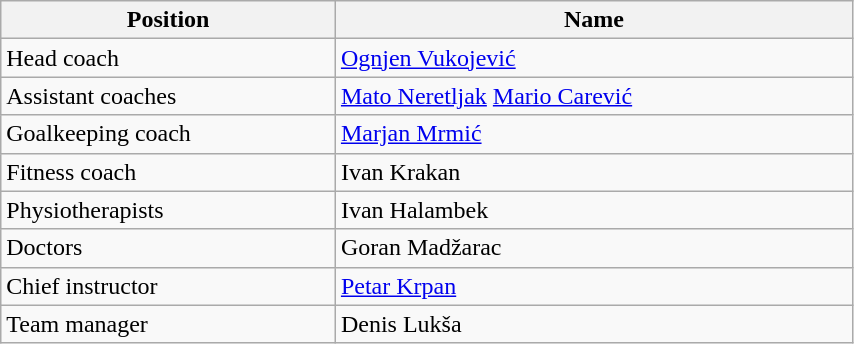<table class="wikitable" width=45% style="text-align: center;font-size:100%;">
<tr>
<th>Position</th>
<th>Name</th>
</tr>
<tr>
<td style="text-align:left;">Head coach</td>
<td style="text-align:left;"> <a href='#'>Ognjen Vukojević</a></td>
</tr>
<tr>
<td style="text-align:left;">Assistant coaches</td>
<td style="text-align:left;"> <a href='#'>Mato Neretljak</a> <a href='#'>Mario Carević</a></td>
</tr>
<tr>
<td style="text-align:left;">Goalkeeping coach</td>
<td style="text-align:left;"> <a href='#'>Marjan Mrmić</a></td>
</tr>
<tr>
<td style="text-align:left;">Fitness coach</td>
<td style="text-align:left;"> Ivan Krakan</td>
</tr>
<tr>
<td style="text-align:left;">Physiotherapists</td>
<td style="text-align:left;"> Ivan Halambek</td>
</tr>
<tr>
<td style="text-align:left;">Doctors</td>
<td style="text-align:left;"> Goran Madžarac</td>
</tr>
<tr>
<td style="text-align:left;">Chief instructor</td>
<td style="text-align:left;"> <a href='#'>Petar Krpan</a></td>
</tr>
<tr>
<td style="text-align:left;">Team manager</td>
<td style="text-align:left;"> Denis Lukša</td>
</tr>
</table>
